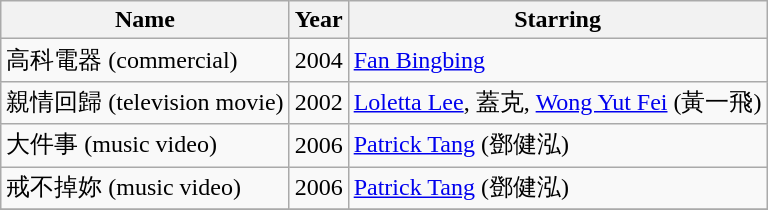<table class="wikitable">
<tr>
<th>Name</th>
<th>Year</th>
<th>Starring</th>
</tr>
<tr>
<td>高科電器 (commercial)</td>
<td>2004</td>
<td><a href='#'>Fan Bingbing</a></td>
</tr>
<tr>
<td>親情回歸 (television movie)</td>
<td>2002</td>
<td><a href='#'>Loletta Lee</a>, 蓋克, <a href='#'>Wong Yut Fei</a> (黃一飛)</td>
</tr>
<tr>
<td>大件事 (music video)</td>
<td>2006</td>
<td><a href='#'>Patrick Tang</a> (鄧健泓)</td>
</tr>
<tr>
<td>戒不掉妳 (music video)</td>
<td>2006</td>
<td><a href='#'>Patrick Tang</a> (鄧健泓)</td>
</tr>
<tr>
</tr>
</table>
